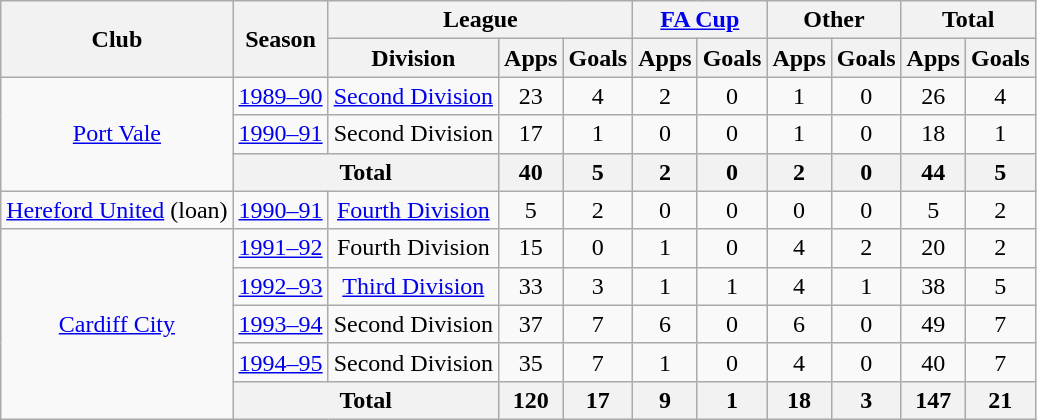<table class="wikitable" style="text-align:center">
<tr>
<th rowspan="2">Club</th>
<th rowspan="2">Season</th>
<th colspan="3">League</th>
<th colspan="2"><a href='#'>FA Cup</a></th>
<th colspan="2">Other</th>
<th colspan="2">Total</th>
</tr>
<tr>
<th>Division</th>
<th>Apps</th>
<th>Goals</th>
<th>Apps</th>
<th>Goals</th>
<th>Apps</th>
<th>Goals</th>
<th>Apps</th>
<th>Goals</th>
</tr>
<tr>
<td rowspan="3"><a href='#'>Port Vale</a></td>
<td><a href='#'>1989–90</a></td>
<td><a href='#'>Second Division</a></td>
<td>23</td>
<td>4</td>
<td>2</td>
<td>0</td>
<td>1</td>
<td>0</td>
<td>26</td>
<td>4</td>
</tr>
<tr>
<td><a href='#'>1990–91</a></td>
<td>Second Division</td>
<td>17</td>
<td>1</td>
<td>0</td>
<td>0</td>
<td>1</td>
<td>0</td>
<td>18</td>
<td>1</td>
</tr>
<tr>
<th colspan="2">Total</th>
<th>40</th>
<th>5</th>
<th>2</th>
<th>0</th>
<th>2</th>
<th>0</th>
<th>44</th>
<th>5</th>
</tr>
<tr>
<td><a href='#'>Hereford United</a> (loan)</td>
<td><a href='#'>1990–91</a></td>
<td><a href='#'>Fourth Division</a></td>
<td>5</td>
<td>2</td>
<td>0</td>
<td>0</td>
<td>0</td>
<td>0</td>
<td>5</td>
<td>2</td>
</tr>
<tr>
<td rowspan="5"><a href='#'>Cardiff City</a></td>
<td><a href='#'>1991–92</a></td>
<td>Fourth Division</td>
<td>15</td>
<td>0</td>
<td>1</td>
<td>0</td>
<td>4</td>
<td>2</td>
<td>20</td>
<td>2</td>
</tr>
<tr>
<td><a href='#'>1992–93</a></td>
<td><a href='#'>Third Division</a></td>
<td>33</td>
<td>3</td>
<td>1</td>
<td>1</td>
<td>4</td>
<td>1</td>
<td>38</td>
<td>5</td>
</tr>
<tr>
<td><a href='#'>1993–94</a></td>
<td>Second Division</td>
<td>37</td>
<td>7</td>
<td>6</td>
<td>0</td>
<td>6</td>
<td>0</td>
<td>49</td>
<td>7</td>
</tr>
<tr>
<td><a href='#'>1994–95</a></td>
<td>Second Division</td>
<td>35</td>
<td>7</td>
<td>1</td>
<td>0</td>
<td>4</td>
<td>0</td>
<td>40</td>
<td>7</td>
</tr>
<tr>
<th colspan="2">Total</th>
<th>120</th>
<th>17</th>
<th>9</th>
<th>1</th>
<th>18</th>
<th>3</th>
<th>147</th>
<th>21</th>
</tr>
</table>
